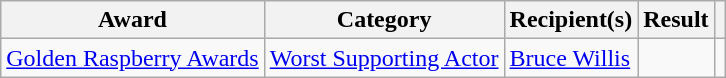<table class="wikitable sortable plainrowheaders">
<tr>
<th scope="col">Award</th>
<th scope="col">Category</th>
<th scope="col">Recipient(s)</th>
<th scope="col">Result</th>
<th scope="col" class="unsortable"></th>
</tr>
<tr>
<td><a href='#'>Golden Raspberry Awards</a></td>
<td><a href='#'>Worst Supporting Actor</a></td>
<td><a href='#'>Bruce Willis</a> </td>
<td></td>
<td "align=center"></td>
</tr>
</table>
